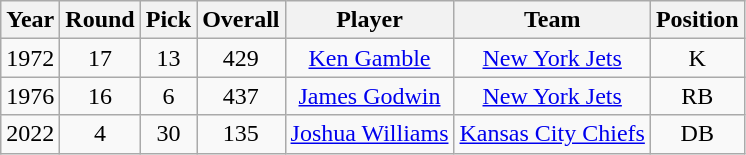<table class="wikitable sortable" style="text-align: center;">
<tr>
<th>Year</th>
<th>Round</th>
<th>Pick</th>
<th>Overall</th>
<th>Player</th>
<th>Team</th>
<th>Position</th>
</tr>
<tr>
<td>1972</td>
<td>17</td>
<td>13</td>
<td>429</td>
<td><a href='#'>Ken Gamble</a></td>
<td><a href='#'>New York Jets</a></td>
<td>K</td>
</tr>
<tr>
<td>1976</td>
<td>16</td>
<td>6</td>
<td>437</td>
<td><a href='#'>James Godwin</a></td>
<td><a href='#'>New York Jets</a></td>
<td>RB</td>
</tr>
<tr>
<td>2022</td>
<td>4</td>
<td>30</td>
<td>135</td>
<td><a href='#'>Joshua Williams</a></td>
<td><a href='#'>Kansas City Chiefs</a></td>
<td>DB</td>
</tr>
</table>
